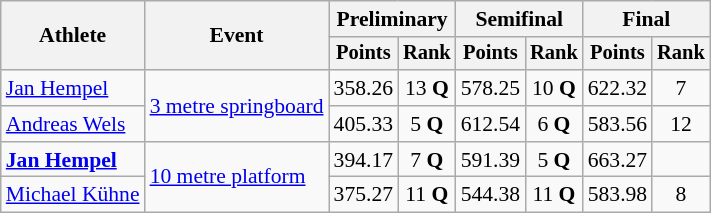<table class=wikitable style="font-size:90%">
<tr>
<th rowspan="2">Athlete</th>
<th rowspan="2">Event</th>
<th colspan="2">Preliminary</th>
<th colspan="2">Semifinal</th>
<th colspan="2">Final</th>
</tr>
<tr style="font-size:95%">
<th>Points</th>
<th>Rank</th>
<th>Points</th>
<th>Rank</th>
<th>Points</th>
<th>Rank</th>
</tr>
<tr align=center>
<td align=left><a href='#'>Jan Hempel</a></td>
<td align=left rowspan=2><a href='#'>3 metre springboard</a></td>
<td>358.26</td>
<td>13 <strong>Q</strong></td>
<td>578.25</td>
<td>10 <strong>Q</strong></td>
<td>622.32</td>
<td>7</td>
</tr>
<tr align=center>
<td align=left><a href='#'>Andreas Wels</a></td>
<td>405.33</td>
<td>5 <strong>Q</strong></td>
<td>612.54</td>
<td>6 <strong>Q</strong></td>
<td>583.56</td>
<td>12</td>
</tr>
<tr align=center>
<td align=left><strong><a href='#'>Jan Hempel</a></strong></td>
<td align=left rowspan=2><a href='#'>10 metre platform</a></td>
<td>394.17</td>
<td>7 <strong>Q</strong></td>
<td>591.39</td>
<td>5 <strong>Q</strong></td>
<td>663.27</td>
<td></td>
</tr>
<tr align=center>
<td align=left><a href='#'>Michael Kühne</a></td>
<td>375.27</td>
<td>11 <strong>Q</strong></td>
<td>544.38</td>
<td>11 <strong>Q</strong></td>
<td>583.98</td>
<td>8</td>
</tr>
</table>
